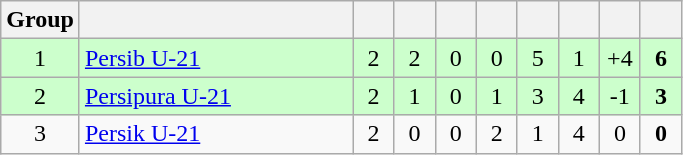<table class="wikitable" style="text-align: center;">
<tr>
<th width=20>Group</th>
<th style="width:175px;" abbr="Team"></th>
<th style="width:20px;" abbr="Played"></th>
<th style="width:20px;" abbr="Won"></th>
<th style="width:20px;" abbr="Drawn"></th>
<th style="width:20px;" abbr="Lost"></th>
<th style="width:20px;" abbr="Goals for"></th>
<th style="width:20px;" abbr="Goals against"></th>
<th style="width:20px;" abbr="Goal difference"></th>
<th style="width:20px;" abbr="Points"></th>
</tr>
<tr style="background:#cfc;">
<td>1</td>
<td align="left"><a href='#'>Persib U-21</a></td>
<td>2</td>
<td>2</td>
<td>0</td>
<td>0</td>
<td>5</td>
<td>1</td>
<td>+4</td>
<td><strong>6</strong></td>
</tr>
<tr style="background:#cfc;">
<td>2</td>
<td align="left"><a href='#'>Persipura U-21</a></td>
<td>2</td>
<td>1</td>
<td>0</td>
<td>1</td>
<td>3</td>
<td>4</td>
<td>-1</td>
<td><strong>3</strong></td>
</tr>
<tr>
<td>3</td>
<td align="left"><a href='#'>Persik U-21</a></td>
<td>2</td>
<td>0</td>
<td>0</td>
<td>2</td>
<td>1</td>
<td>4</td>
<td>0</td>
<td><strong>0</strong></td>
</tr>
</table>
